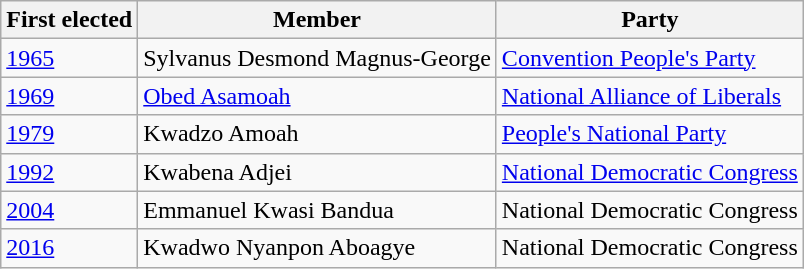<table class="wikitable">
<tr>
<th>First elected</th>
<th>Member</th>
<th>Party</th>
</tr>
<tr>
<td><a href='#'>1965</a></td>
<td>Sylvanus Desmond Magnus-George</td>
<td><a href='#'>Convention People's Party</a></td>
</tr>
<tr>
<td><a href='#'>1969</a></td>
<td><a href='#'>Obed Asamoah</a></td>
<td><a href='#'>National Alliance of Liberals</a></td>
</tr>
<tr>
<td><a href='#'>1979</a></td>
<td>Kwadzo Amoah</td>
<td><a href='#'>People's National Party</a></td>
</tr>
<tr>
<td><a href='#'>1992</a></td>
<td>Kwabena Adjei</td>
<td><a href='#'>National Democratic Congress</a></td>
</tr>
<tr>
<td><a href='#'>2004</a></td>
<td>Emmanuel Kwasi Bandua</td>
<td>National Democratic Congress</td>
</tr>
<tr>
<td><a href='#'>2016</a></td>
<td>Kwadwo Nyanpon Aboagye</td>
<td>National Democratic Congress</td>
</tr>
</table>
